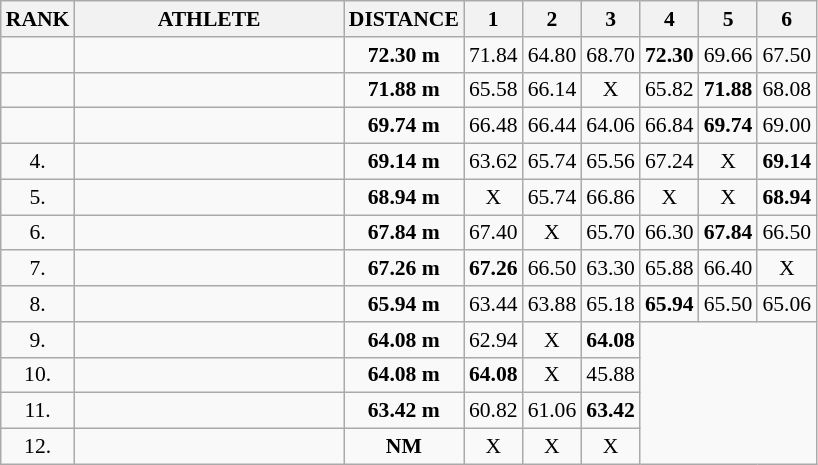<table class="wikitable" style="border-collapse: collapse; font-size: 90%;">
<tr>
<th>RANK</th>
<th align="left" style="width: 12em">ATHLETE</th>
<th>DISTANCE</th>
<th>1</th>
<th>2</th>
<th>3</th>
<th>4</th>
<th>5</th>
<th>6</th>
</tr>
<tr>
<td align="center"></td>
<td></td>
<td align="center"><strong>72.30 m</strong></td>
<td>71.84</td>
<td>64.80</td>
<td>68.70</td>
<td><strong>72.30</strong></td>
<td>69.66</td>
<td>67.50</td>
</tr>
<tr>
<td align="center"></td>
<td></td>
<td align="center"><strong>71.88 m</strong></td>
<td>65.58</td>
<td>66.14</td>
<td align="center">X</td>
<td>65.82</td>
<td><strong>71.88</strong></td>
<td>68.08</td>
</tr>
<tr>
<td align="center"></td>
<td></td>
<td align="center"><strong>69.74 m</strong></td>
<td>66.48</td>
<td>66.44</td>
<td>64.06</td>
<td>66.84</td>
<td><strong>69.74</strong></td>
<td>69.00</td>
</tr>
<tr>
<td align="center">4.</td>
<td></td>
<td align="center"><strong>69.14 m</strong></td>
<td>63.62</td>
<td>65.74</td>
<td>65.56</td>
<td>67.24</td>
<td align="center">X</td>
<td><strong>69.14</strong></td>
</tr>
<tr>
<td align="center">5.</td>
<td></td>
<td align="center"><strong>68.94 m</strong></td>
<td align="center">X</td>
<td>65.74</td>
<td>66.86</td>
<td align="center">X</td>
<td align="center">X</td>
<td><strong>68.94</strong></td>
</tr>
<tr>
<td align="center">6.</td>
<td></td>
<td align="center"><strong>67.84 m</strong></td>
<td>67.40</td>
<td align="center">X</td>
<td>65.70</td>
<td>66.30</td>
<td><strong>67.84</strong></td>
<td>66.50</td>
</tr>
<tr>
<td align="center">7.</td>
<td></td>
<td align="center"><strong>67.26 m</strong></td>
<td><strong>67.26</strong></td>
<td>66.50</td>
<td>63.30</td>
<td>65.88</td>
<td>66.40</td>
<td align="center">X</td>
</tr>
<tr>
<td align="center">8.</td>
<td></td>
<td align="center"><strong>65.94 m</strong></td>
<td>63.44</td>
<td>63.88</td>
<td>65.18</td>
<td><strong>65.94</strong></td>
<td>65.50</td>
<td>65.06</td>
</tr>
<tr>
<td align="center">9.</td>
<td></td>
<td align="center"><strong>64.08 m</strong></td>
<td>62.94</td>
<td align="center">X</td>
<td><strong>64.08</strong></td>
</tr>
<tr>
<td align="center">10.</td>
<td></td>
<td align="center"><strong>64.08 m</strong></td>
<td><strong>64.08</strong></td>
<td align="center">X</td>
<td>45.88</td>
</tr>
<tr>
<td align="center">11.</td>
<td></td>
<td align="center"><strong>63.42 m</strong></td>
<td>60.82</td>
<td>61.06</td>
<td><strong>63.42</strong></td>
</tr>
<tr>
<td align="center">12.</td>
<td></td>
<td align="center"><strong>NM</strong></td>
<td align="center">X</td>
<td align="center">X</td>
<td align="center">X</td>
</tr>
</table>
